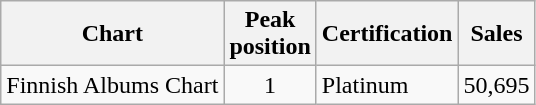<table class="wikitable">
<tr>
<th>Chart</th>
<th>Peak<br>position</th>
<th>Certification</th>
<th>Sales</th>
</tr>
<tr>
<td>Finnish Albums Chart</td>
<td style="text-align:center;">1</td>
<td>Platinum</td>
<td>50,695</td>
</tr>
</table>
